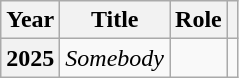<table class="wikitable plainrowheaders">
<tr>
<th scope="col">Year</th>
<th scope="col">Title</th>
<th scope="col">Role</th>
<th scope="col"></th>
</tr>
<tr>
<th scope="row">2025</th>
<td><em>Somebody</em></td>
<td></td>
<td style="text-align:center"></td>
</tr>
</table>
